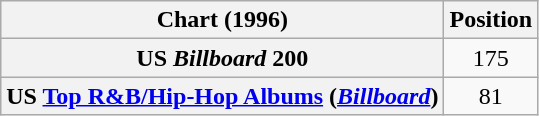<table class="wikitable sortable plainrowheaders">
<tr>
<th scope="col">Chart (1996)</th>
<th scope="col">Position</th>
</tr>
<tr>
<th scope="row">US <em>Billboard</em> 200</th>
<td style="text-align:center;">175</td>
</tr>
<tr>
<th scope="row">US <a href='#'>Top R&B/Hip-Hop Albums</a> (<em><a href='#'>Billboard</a></em>)</th>
<td style="text-align:center;">81</td>
</tr>
</table>
